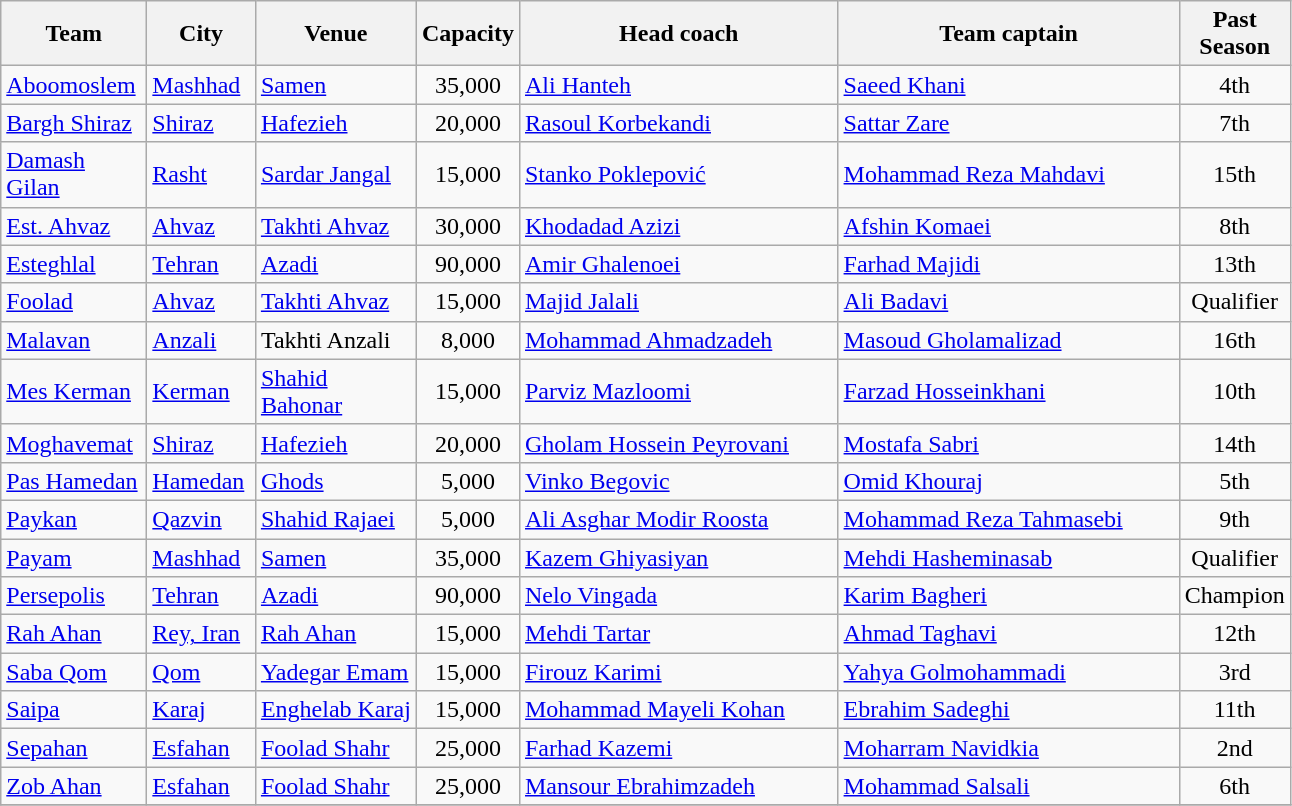<table class="wikitable" style="text-align: Left;">
<tr>
<th width=90>Team</th>
<th width=65>City</th>
<th width=100>Venue</th>
<th width=30>Capacity</th>
<th width=205>Head coach</th>
<th width=220>Team captain</th>
<th width=50>Past Season</th>
</tr>
<tr>
<td align="left"><a href='#'>Aboomoslem</a></td>
<td><a href='#'>Mashhad</a></td>
<td><a href='#'>Samen</a></td>
<td align="Center">35,000</td>
<td> <a href='#'>Ali Hanteh</a></td>
<td> <a href='#'>Saeed Khani</a></td>
<td align="Center">4th</td>
</tr>
<tr>
<td align="left"><a href='#'>Bargh Shiraz</a></td>
<td><a href='#'>Shiraz</a></td>
<td><a href='#'>Hafezieh</a></td>
<td align="Center">20,000</td>
<td> <a href='#'>Rasoul Korbekandi</a></td>
<td> <a href='#'>Sattar Zare</a></td>
<td align="Center">7th</td>
</tr>
<tr>
<td align="left"><a href='#'>Damash Gilan</a></td>
<td><a href='#'>Rasht</a></td>
<td><a href='#'>Sardar Jangal</a></td>
<td align="Center">15,000</td>
<td> <a href='#'>Stanko Poklepović</a></td>
<td> <a href='#'>Mohammad Reza Mahdavi</a></td>
<td align="Center">15th</td>
</tr>
<tr>
<td align="left"><a href='#'>Est. Ahvaz</a></td>
<td><a href='#'>Ahvaz</a></td>
<td><a href='#'>Takhti Ahvaz</a></td>
<td align="Center">30,000</td>
<td> <a href='#'>Khodadad Azizi</a></td>
<td> <a href='#'>Afshin Komaei</a></td>
<td align="Center">8th</td>
</tr>
<tr>
<td align="left"><a href='#'>Esteghlal</a></td>
<td><a href='#'>Tehran</a></td>
<td><a href='#'>Azadi</a></td>
<td align="Center">90,000</td>
<td> <a href='#'>Amir Ghalenoei</a></td>
<td> <a href='#'>Farhad Majidi</a></td>
<td align="Center">13th</td>
</tr>
<tr>
<td align="left"><a href='#'>Foolad</a></td>
<td><a href='#'>Ahvaz</a></td>
<td><a href='#'>Takhti Ahvaz</a></td>
<td align="Center">15,000</td>
<td> <a href='#'>Majid Jalali</a></td>
<td> <a href='#'>Ali Badavi</a></td>
<td align="Center">Qualifier</td>
</tr>
<tr>
<td align="left"><a href='#'>Malavan</a></td>
<td><a href='#'>Anzali</a></td>
<td>Takhti Anzali</td>
<td align="Center">8,000</td>
<td> <a href='#'>Mohammad Ahmadzadeh</a></td>
<td> <a href='#'>Masoud Gholamalizad</a></td>
<td align="Center">16th</td>
</tr>
<tr>
<td align="left"><a href='#'>Mes Kerman</a></td>
<td><a href='#'>Kerman</a></td>
<td><a href='#'>Shahid Bahonar</a></td>
<td align="Center">15,000</td>
<td> <a href='#'>Parviz Mazloomi</a></td>
<td> <a href='#'>Farzad Hosseinkhani</a></td>
<td align="Center">10th</td>
</tr>
<tr>
<td align="left"><a href='#'>Moghavemat</a></td>
<td><a href='#'>Shiraz</a></td>
<td><a href='#'>Hafezieh</a></td>
<td align="Center">20,000</td>
<td> <a href='#'>Gholam Hossein Peyrovani</a></td>
<td> <a href='#'>Mostafa Sabri</a></td>
<td align="Center">14th</td>
</tr>
<tr>
<td align="left"><a href='#'>Pas Hamedan</a></td>
<td><a href='#'>Hamedan</a></td>
<td><a href='#'>Ghods</a></td>
<td align="Center">5,000</td>
<td> <a href='#'>Vinko Begovic</a></td>
<td> <a href='#'>Omid Khouraj</a></td>
<td align="Center">5th</td>
</tr>
<tr>
<td align="left"><a href='#'>Paykan</a></td>
<td><a href='#'>Qazvin</a></td>
<td><a href='#'>Shahid Rajaei</a></td>
<td align="Center">5,000</td>
<td> <a href='#'>Ali Asghar Modir Roosta</a></td>
<td> <a href='#'>Mohammad Reza Tahmasebi</a></td>
<td align="Center">9th</td>
</tr>
<tr>
<td align="left"><a href='#'>Payam</a></td>
<td><a href='#'>Mashhad</a></td>
<td><a href='#'>Samen</a></td>
<td align="Center">35,000</td>
<td> <a href='#'>Kazem Ghiyasiyan</a></td>
<td> <a href='#'>Mehdi Hasheminasab</a></td>
<td align="Center">Qualifier</td>
</tr>
<tr>
<td align="left"><a href='#'>Persepolis</a></td>
<td><a href='#'>Tehran</a></td>
<td><a href='#'>Azadi</a></td>
<td align="Center">90,000</td>
<td> <a href='#'>Nelo Vingada</a></td>
<td> <a href='#'>Karim Bagheri</a></td>
<td align="Center">Champion</td>
</tr>
<tr>
<td align="left"><a href='#'>Rah Ahan</a></td>
<td><a href='#'>Rey, Iran</a></td>
<td><a href='#'>Rah Ahan</a></td>
<td align="Center">15,000</td>
<td> <a href='#'>Mehdi Tartar</a></td>
<td> <a href='#'>Ahmad Taghavi</a></td>
<td align="Center">12th</td>
</tr>
<tr>
<td align="left"><a href='#'>Saba Qom</a></td>
<td><a href='#'>Qom</a></td>
<td><a href='#'>Yadegar Emam</a></td>
<td align="Center">15,000</td>
<td> <a href='#'>Firouz Karimi</a></td>
<td> <a href='#'>Yahya Golmohammadi</a></td>
<td align="Center">3rd</td>
</tr>
<tr>
<td align="left"><a href='#'>Saipa</a></td>
<td><a href='#'>Karaj</a></td>
<td><a href='#'>Enghelab Karaj</a></td>
<td align="Center">15,000</td>
<td> <a href='#'>Mohammad Mayeli Kohan</a></td>
<td> <a href='#'>Ebrahim Sadeghi</a></td>
<td align="Center">11th</td>
</tr>
<tr>
<td align="left"><a href='#'>Sepahan</a></td>
<td><a href='#'>Esfahan</a></td>
<td><a href='#'>Foolad Shahr</a></td>
<td align="Center">25,000</td>
<td> <a href='#'>Farhad Kazemi</a></td>
<td> <a href='#'>Moharram Navidkia</a></td>
<td align="Center">2nd</td>
</tr>
<tr>
<td align="left"><a href='#'>Zob Ahan</a></td>
<td><a href='#'>Esfahan</a></td>
<td><a href='#'>Foolad Shahr</a></td>
<td align="Center">25,000</td>
<td> <a href='#'>Mansour Ebrahimzadeh</a></td>
<td> <a href='#'>Mohammad Salsali</a></td>
<td align="Center">6th</td>
</tr>
<tr>
</tr>
</table>
